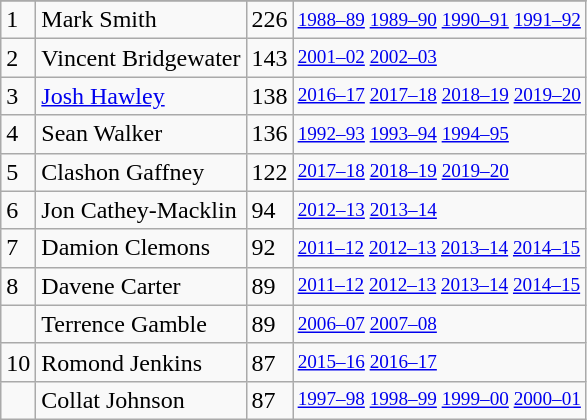<table class="wikitable">
<tr>
</tr>
<tr>
<td>1</td>
<td>Mark Smith</td>
<td>226</td>
<td style="font-size:80%;"><a href='#'>1988–89</a> <a href='#'>1989–90</a> <a href='#'>1990–91</a> <a href='#'>1991–92</a></td>
</tr>
<tr>
<td>2</td>
<td>Vincent Bridgewater</td>
<td>143</td>
<td style="font-size:80%;"><a href='#'>2001–02</a> <a href='#'>2002–03</a></td>
</tr>
<tr>
<td>3</td>
<td><a href='#'>Josh Hawley</a></td>
<td>138</td>
<td style="font-size:80%;"><a href='#'>2016–17</a> <a href='#'>2017–18</a> <a href='#'>2018–19</a> <a href='#'>2019–20</a></td>
</tr>
<tr>
<td>4</td>
<td>Sean Walker</td>
<td>136</td>
<td style="font-size:80%;"><a href='#'>1992–93</a> <a href='#'>1993–94</a> <a href='#'>1994–95</a></td>
</tr>
<tr>
<td>5</td>
<td>Clashon Gaffney</td>
<td>122</td>
<td style="font-size:80%;"><a href='#'>2017–18</a> <a href='#'>2018–19</a> <a href='#'>2019–20</a></td>
</tr>
<tr>
<td>6</td>
<td>Jon Cathey-Macklin</td>
<td>94</td>
<td style="font-size:80%;"><a href='#'>2012–13</a> <a href='#'>2013–14</a></td>
</tr>
<tr>
<td>7</td>
<td>Damion Clemons</td>
<td>92</td>
<td style="font-size:80%;"><a href='#'>2011–12</a> <a href='#'>2012–13</a> <a href='#'>2013–14</a> <a href='#'>2014–15</a></td>
</tr>
<tr>
<td>8</td>
<td>Davene Carter</td>
<td>89</td>
<td style="font-size:80%;"><a href='#'>2011–12</a> <a href='#'>2012–13</a> <a href='#'>2013–14</a> <a href='#'>2014–15</a></td>
</tr>
<tr>
<td></td>
<td>Terrence Gamble</td>
<td>89</td>
<td style="font-size:80%;"><a href='#'>2006–07</a> <a href='#'>2007–08</a></td>
</tr>
<tr>
<td>10</td>
<td>Romond Jenkins</td>
<td>87</td>
<td style="font-size:80%;"><a href='#'>2015–16</a> <a href='#'>2016–17</a></td>
</tr>
<tr>
<td></td>
<td>Collat Johnson</td>
<td>87</td>
<td style="font-size:80%;"><a href='#'>1997–98</a> <a href='#'>1998–99</a> <a href='#'>1999–00</a> <a href='#'>2000–01</a></td>
</tr>
</table>
